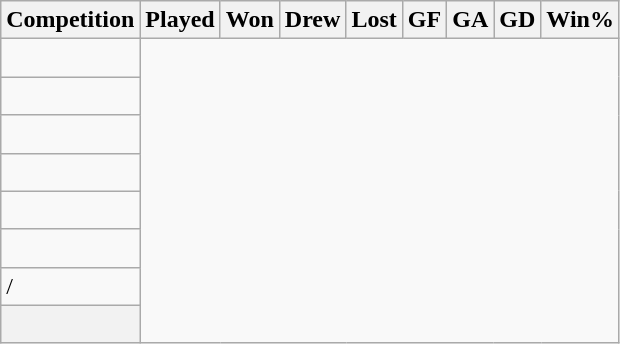<table class="wikitable sortable" style="text-align: center;">
<tr>
<th>Competition</th>
<th>Played</th>
<th>Won</th>
<th>Drew</th>
<th>Lost</th>
<th>GF</th>
<th>GA</th>
<th>GD</th>
<th>Win%</th>
</tr>
<tr>
<td align=left><br></td>
</tr>
<tr>
<td align=left><br></td>
</tr>
<tr>
<td align=left><br></td>
</tr>
<tr>
<td align=left><br></td>
</tr>
<tr>
<td align=left><br></td>
</tr>
<tr>
<td align=left><br></td>
</tr>
<tr>
<td align=left> / <br></td>
</tr>
<tr class="sortbottom">
<th><br></th>
</tr>
</table>
